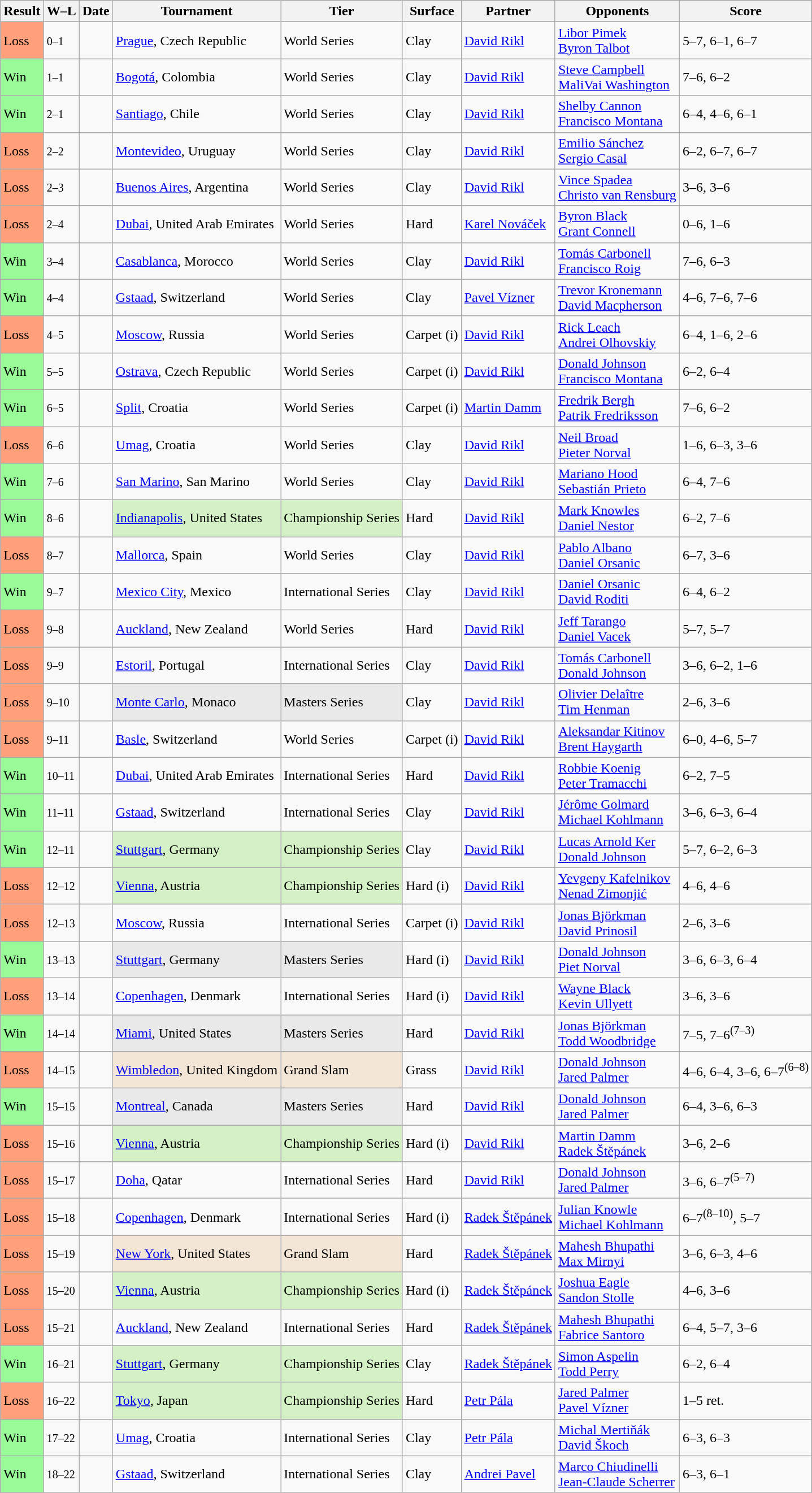<table class="sortable wikitable">
<tr>
<th>Result</th>
<th class="unsortable">W–L</th>
<th>Date</th>
<th>Tournament</th>
<th>Tier</th>
<th>Surface</th>
<th>Partner</th>
<th>Opponents</th>
<th class="unsortable">Score</th>
</tr>
<tr>
<td style="background:#ffa07a;">Loss</td>
<td><small>0–1</small></td>
<td><a href='#'></a></td>
<td><a href='#'>Prague</a>, Czech Republic</td>
<td>World Series</td>
<td>Clay</td>
<td> <a href='#'>David Rikl</a></td>
<td> <a href='#'>Libor Pimek</a> <br>  <a href='#'>Byron Talbot</a></td>
<td>5–7, 6–1, 6–7</td>
</tr>
<tr>
<td style="background:#98fb98;">Win</td>
<td><small>1–1</small></td>
<td><a href='#'></a></td>
<td><a href='#'>Bogotá</a>, Colombia</td>
<td>World Series</td>
<td>Clay</td>
<td> <a href='#'>David Rikl</a></td>
<td> <a href='#'>Steve Campbell</a> <br>  <a href='#'>MaliVai Washington</a></td>
<td>7–6, 6–2</td>
</tr>
<tr>
<td style="background:#98fb98;">Win</td>
<td><small>2–1</small></td>
<td><a href='#'></a></td>
<td><a href='#'>Santiago</a>, Chile</td>
<td>World Series</td>
<td>Clay</td>
<td> <a href='#'>David Rikl</a></td>
<td> <a href='#'>Shelby Cannon</a> <br>  <a href='#'>Francisco Montana</a></td>
<td>6–4, 4–6, 6–1</td>
</tr>
<tr>
<td style="background:#ffa07a;">Loss</td>
<td><small>2–2</small></td>
<td><a href='#'></a></td>
<td><a href='#'>Montevideo</a>, Uruguay</td>
<td>World Series</td>
<td>Clay</td>
<td> <a href='#'>David Rikl</a></td>
<td> <a href='#'>Emilio Sánchez</a> <br>  <a href='#'>Sergio Casal</a></td>
<td>6–2, 6–7, 6–7</td>
</tr>
<tr>
<td style="background:#ffa07a;">Loss</td>
<td><small>2–3</small></td>
<td><a href='#'></a></td>
<td><a href='#'>Buenos Aires</a>, Argentina</td>
<td>World Series</td>
<td>Clay</td>
<td> <a href='#'>David Rikl</a></td>
<td> <a href='#'>Vince Spadea</a> <br>  <a href='#'>Christo van Rensburg</a></td>
<td>3–6, 3–6</td>
</tr>
<tr>
<td style="background:#ffa07a;">Loss</td>
<td><small>2–4</small></td>
<td><a href='#'></a></td>
<td><a href='#'>Dubai</a>, United Arab Emirates</td>
<td>World Series</td>
<td>Hard</td>
<td> <a href='#'>Karel Nováček</a></td>
<td> <a href='#'>Byron Black</a> <br>  <a href='#'>Grant Connell</a></td>
<td>0–6, 1–6</td>
</tr>
<tr>
<td style="background:#98fb98;">Win</td>
<td><small>3–4</small></td>
<td><a href='#'></a></td>
<td><a href='#'>Casablanca</a>, Morocco</td>
<td>World Series</td>
<td>Clay</td>
<td> <a href='#'>David Rikl</a></td>
<td> <a href='#'>Tomás Carbonell</a> <br>  <a href='#'>Francisco Roig</a></td>
<td>7–6, 6–3</td>
</tr>
<tr>
<td style="background:#98fb98;">Win</td>
<td><small>4–4</small></td>
<td><a href='#'></a></td>
<td><a href='#'>Gstaad</a>, Switzerland</td>
<td>World Series</td>
<td>Clay</td>
<td> <a href='#'>Pavel Vízner</a></td>
<td> <a href='#'>Trevor Kronemann</a> <br>  <a href='#'>David Macpherson</a></td>
<td>4–6, 7–6, 7–6</td>
</tr>
<tr>
<td style="background:#ffa07a;">Loss</td>
<td><small>4–5</small></td>
<td><a href='#'></a></td>
<td><a href='#'>Moscow</a>, Russia</td>
<td>World Series</td>
<td>Carpet (i)</td>
<td> <a href='#'>David Rikl</a></td>
<td> <a href='#'>Rick Leach</a> <br>  <a href='#'>Andrei Olhovskiy</a></td>
<td>6–4, 1–6, 2–6</td>
</tr>
<tr>
<td style="background:#98fb98;">Win</td>
<td><small>5–5</small></td>
<td><a href='#'></a></td>
<td><a href='#'>Ostrava</a>, Czech Republic</td>
<td>World Series</td>
<td>Carpet (i)</td>
<td> <a href='#'>David Rikl</a></td>
<td> <a href='#'>Donald Johnson</a> <br>  <a href='#'>Francisco Montana</a></td>
<td>6–2, 6–4</td>
</tr>
<tr>
<td style="background:#98fb98;">Win</td>
<td><small>6–5</small></td>
<td><a href='#'></a></td>
<td><a href='#'>Split</a>, Croatia</td>
<td>World Series</td>
<td>Carpet (i)</td>
<td> <a href='#'>Martin Damm</a></td>
<td> <a href='#'>Fredrik Bergh</a> <br>  <a href='#'>Patrik Fredriksson</a></td>
<td>7–6, 6–2</td>
</tr>
<tr>
<td style="background:#ffa07a;">Loss</td>
<td><small>6–6</small></td>
<td><a href='#'></a></td>
<td><a href='#'>Umag</a>, Croatia</td>
<td>World Series</td>
<td>Clay</td>
<td> <a href='#'>David Rikl</a></td>
<td> <a href='#'>Neil Broad</a> <br>  <a href='#'>Pieter Norval</a></td>
<td>1–6, 6–3, 3–6</td>
</tr>
<tr>
<td style="background:#98fb98;">Win</td>
<td><small>7–6</small></td>
<td><a href='#'></a></td>
<td><a href='#'>San Marino</a>, San Marino</td>
<td>World Series</td>
<td>Clay</td>
<td> <a href='#'>David Rikl</a></td>
<td> <a href='#'>Mariano Hood</a> <br>  <a href='#'>Sebastián Prieto</a></td>
<td>6–4, 7–6</td>
</tr>
<tr>
<td style="background:#98fb98;">Win</td>
<td><small>8–6</small></td>
<td><a href='#'></a></td>
<td style="background:#d4f1c5;"><a href='#'>Indianapolis</a>, United States</td>
<td style="background:#d4f1c5;">Championship Series</td>
<td>Hard</td>
<td> <a href='#'>David Rikl</a></td>
<td> <a href='#'>Mark Knowles</a> <br>  <a href='#'>Daniel Nestor</a></td>
<td>6–2, 7–6</td>
</tr>
<tr>
<td style="background:#ffa07a;">Loss</td>
<td><small>8–7</small></td>
<td><a href='#'></a></td>
<td><a href='#'>Mallorca</a>, Spain</td>
<td>World Series</td>
<td>Clay</td>
<td> <a href='#'>David Rikl</a></td>
<td> <a href='#'>Pablo Albano</a> <br>  <a href='#'>Daniel Orsanic</a></td>
<td>6–7, 3–6</td>
</tr>
<tr>
<td style="background:#98fb98;">Win</td>
<td><small>9–7</small></td>
<td><a href='#'></a></td>
<td><a href='#'>Mexico City</a>, Mexico</td>
<td>International Series</td>
<td>Clay</td>
<td> <a href='#'>David Rikl</a></td>
<td> <a href='#'>Daniel Orsanic</a> <br>  <a href='#'>David Roditi</a></td>
<td>6–4, 6–2</td>
</tr>
<tr>
<td style="background:#ffa07a;">Loss</td>
<td><small>9–8</small></td>
<td><a href='#'></a></td>
<td><a href='#'>Auckland</a>, New Zealand</td>
<td>World Series</td>
<td>Hard</td>
<td> <a href='#'>David Rikl</a></td>
<td> <a href='#'>Jeff Tarango</a> <br>  <a href='#'>Daniel Vacek</a></td>
<td>5–7, 5–7</td>
</tr>
<tr>
<td style="background:#ffa07a;">Loss</td>
<td><small>9–9</small></td>
<td><a href='#'></a></td>
<td><a href='#'>Estoril</a>, Portugal</td>
<td>International Series</td>
<td>Clay</td>
<td> <a href='#'>David Rikl</a></td>
<td> <a href='#'>Tomás Carbonell</a> <br>  <a href='#'>Donald Johnson</a></td>
<td>3–6, 6–2, 1–6</td>
</tr>
<tr>
<td style="background:#ffa07a;">Loss</td>
<td><small>9–10</small></td>
<td><a href='#'></a></td>
<td style="background:#e9e9e9;"><a href='#'>Monte Carlo</a>, Monaco</td>
<td style="background:#e9e9e9;">Masters Series</td>
<td>Clay</td>
<td> <a href='#'>David Rikl</a></td>
<td> <a href='#'>Olivier Delaître</a> <br>  <a href='#'>Tim Henman</a></td>
<td>2–6, 3–6</td>
</tr>
<tr>
<td style="background:#ffa07a;">Loss</td>
<td><small>9–11</small></td>
<td><a href='#'></a></td>
<td><a href='#'>Basle</a>, Switzerland</td>
<td>World Series</td>
<td>Carpet (i)</td>
<td> <a href='#'>David Rikl</a></td>
<td> <a href='#'>Aleksandar Kitinov</a> <br>  <a href='#'>Brent Haygarth</a></td>
<td>6–0, 4–6, 5–7</td>
</tr>
<tr>
<td style="background:#98fb98;">Win</td>
<td><small>10–11</small></td>
<td><a href='#'></a></td>
<td><a href='#'>Dubai</a>, United Arab Emirates</td>
<td>International Series</td>
<td>Hard</td>
<td> <a href='#'>David Rikl</a></td>
<td> <a href='#'>Robbie Koenig</a> <br>  <a href='#'>Peter Tramacchi</a></td>
<td>6–2, 7–5</td>
</tr>
<tr>
<td style="background:#98fb98;">Win</td>
<td><small>11–11</small></td>
<td><a href='#'></a></td>
<td><a href='#'>Gstaad</a>, Switzerland</td>
<td>International Series</td>
<td>Clay</td>
<td> <a href='#'>David Rikl</a></td>
<td> <a href='#'>Jérôme Golmard</a> <br>  <a href='#'>Michael Kohlmann</a></td>
<td>3–6, 6–3, 6–4</td>
</tr>
<tr>
<td style="background:#98fb98;">Win</td>
<td><small>12–11</small></td>
<td><a href='#'></a></td>
<td style="background:#d4f1c5;"><a href='#'>Stuttgart</a>, Germany</td>
<td style="background:#d4f1c5;">Championship Series</td>
<td>Clay</td>
<td> <a href='#'>David Rikl</a></td>
<td> <a href='#'>Lucas Arnold Ker</a> <br>  <a href='#'>Donald Johnson</a></td>
<td>5–7, 6–2, 6–3</td>
</tr>
<tr>
<td style="background:#ffa07a;">Loss</td>
<td><small>12–12</small></td>
<td><a href='#'></a></td>
<td style="background:#d4f1c5;"><a href='#'>Vienna</a>, Austria</td>
<td style="background:#d4f1c5;">Championship Series</td>
<td>Hard (i)</td>
<td> <a href='#'>David Rikl</a></td>
<td> <a href='#'>Yevgeny Kafelnikov</a> <br>  <a href='#'>Nenad Zimonjić</a></td>
<td>4–6, 4–6</td>
</tr>
<tr>
<td style="background:#ffa07a;">Loss</td>
<td><small>12–13</small></td>
<td><a href='#'></a></td>
<td><a href='#'>Moscow</a>, Russia</td>
<td>International Series</td>
<td>Carpet (i)</td>
<td> <a href='#'>David Rikl</a></td>
<td> <a href='#'>Jonas Björkman</a> <br>  <a href='#'>David Prinosil</a></td>
<td>2–6, 3–6</td>
</tr>
<tr>
<td style="background:#98fb98;">Win</td>
<td><small>13–13</small></td>
<td><a href='#'></a></td>
<td style="background:#e9e9e9;"><a href='#'>Stuttgart</a>, Germany</td>
<td style="background:#e9e9e9;">Masters Series</td>
<td>Hard (i)</td>
<td> <a href='#'>David Rikl</a></td>
<td> <a href='#'>Donald Johnson</a> <br>  <a href='#'>Piet Norval</a></td>
<td>3–6, 6–3, 6–4</td>
</tr>
<tr>
<td style="background:#ffa07a;">Loss</td>
<td><small>13–14</small></td>
<td><a href='#'></a></td>
<td><a href='#'>Copenhagen</a>, Denmark</td>
<td>International Series</td>
<td>Hard (i)</td>
<td> <a href='#'>David Rikl</a></td>
<td> <a href='#'>Wayne Black</a> <br>  <a href='#'>Kevin Ullyett</a></td>
<td>3–6, 3–6</td>
</tr>
<tr>
<td style="background:#98fb98;">Win</td>
<td><small>14–14</small></td>
<td><a href='#'></a></td>
<td style="background:#e9e9e9;"><a href='#'>Miami</a>, United States</td>
<td style="background:#e9e9e9;">Masters Series</td>
<td>Hard</td>
<td> <a href='#'>David Rikl</a></td>
<td> <a href='#'>Jonas Björkman</a> <br>  <a href='#'>Todd Woodbridge</a></td>
<td>7–5, 7–6<sup>(7–3)</sup></td>
</tr>
<tr>
<td style="background:#ffa07a;">Loss</td>
<td><small>14–15</small></td>
<td><a href='#'></a></td>
<td style="background:#f3e6d7;"><a href='#'>Wimbledon</a>, United Kingdom</td>
<td style="background:#f3e6d7;">Grand Slam</td>
<td>Grass</td>
<td> <a href='#'>David Rikl</a></td>
<td> <a href='#'>Donald Johnson</a> <br>  <a href='#'>Jared Palmer</a></td>
<td>4–6, 6–4, 3–6, 6–7<sup>(6–8)</sup></td>
</tr>
<tr>
<td style="background:#98fb98;">Win</td>
<td><small>15–15</small></td>
<td><a href='#'></a></td>
<td style="background:#e9e9e9;"><a href='#'>Montreal</a>, Canada</td>
<td style="background:#e9e9e9;">Masters Series</td>
<td>Hard</td>
<td> <a href='#'>David Rikl</a></td>
<td> <a href='#'>Donald Johnson</a> <br>  <a href='#'>Jared Palmer</a></td>
<td>6–4, 3–6, 6–3</td>
</tr>
<tr>
<td style="background:#ffa07a;">Loss</td>
<td><small>15–16</small></td>
<td><a href='#'></a></td>
<td style="background:#d4f1c5;"><a href='#'>Vienna</a>, Austria</td>
<td style="background:#d4f1c5;">Championship Series</td>
<td>Hard (i)</td>
<td> <a href='#'>David Rikl</a></td>
<td> <a href='#'>Martin Damm</a> <br>  <a href='#'>Radek Štěpánek</a></td>
<td>3–6, 2–6</td>
</tr>
<tr>
<td style="background:#ffa07a;">Loss</td>
<td><small>15–17</small></td>
<td><a href='#'></a></td>
<td><a href='#'>Doha</a>, Qatar</td>
<td>International Series</td>
<td>Hard</td>
<td> <a href='#'>David Rikl</a></td>
<td> <a href='#'>Donald Johnson</a> <br>  <a href='#'>Jared Palmer</a></td>
<td>3–6, 6–7<sup>(5–7)</sup></td>
</tr>
<tr>
<td style="background:#ffa07a;">Loss</td>
<td><small>15–18</small></td>
<td><a href='#'></a></td>
<td><a href='#'>Copenhagen</a>, Denmark</td>
<td>International Series</td>
<td>Hard (i)</td>
<td> <a href='#'>Radek Štěpánek</a></td>
<td> <a href='#'>Julian Knowle</a> <br>  <a href='#'>Michael Kohlmann</a></td>
<td>6–7<sup>(8–10)</sup>, 5–7</td>
</tr>
<tr>
<td style="background:#ffa07a;">Loss</td>
<td><small>15–19</small></td>
<td><a href='#'></a></td>
<td style="background:#f3e6d7;"><a href='#'>New York</a>, United States</td>
<td style="background:#f3e6d7;">Grand Slam</td>
<td>Hard</td>
<td> <a href='#'>Radek Štěpánek</a></td>
<td> <a href='#'>Mahesh Bhupathi</a> <br>  <a href='#'>Max Mirnyi</a></td>
<td>3–6, 6–3, 4–6</td>
</tr>
<tr>
<td style="background:#ffa07a;">Loss</td>
<td><small>15–20</small></td>
<td><a href='#'></a></td>
<td style="background:#d4f1c5;"><a href='#'>Vienna</a>, Austria</td>
<td style="background:#d4f1c5;">Championship Series</td>
<td>Hard (i)</td>
<td> <a href='#'>Radek Štěpánek</a></td>
<td> <a href='#'>Joshua Eagle</a> <br>  <a href='#'>Sandon Stolle</a></td>
<td>4–6, 3–6</td>
</tr>
<tr>
<td style="background:#ffa07a;">Loss</td>
<td><small>15–21</small></td>
<td><a href='#'></a></td>
<td><a href='#'>Auckland</a>, New Zealand</td>
<td>International Series</td>
<td>Hard</td>
<td> <a href='#'>Radek Štěpánek</a></td>
<td> <a href='#'>Mahesh Bhupathi</a> <br>  <a href='#'>Fabrice Santoro</a></td>
<td>6–4, 5–7, 3–6</td>
</tr>
<tr>
<td style="background:#98fb98;">Win</td>
<td><small>16–21</small></td>
<td><a href='#'></a></td>
<td style="background:#d4f1c5;"><a href='#'>Stuttgart</a>, Germany</td>
<td style="background:#d4f1c5;">Championship Series</td>
<td>Clay</td>
<td> <a href='#'>Radek Štěpánek</a></td>
<td> <a href='#'>Simon Aspelin</a> <br>  <a href='#'>Todd Perry</a></td>
<td>6–2, 6–4</td>
</tr>
<tr>
<td style="background:#ffa07a;">Loss</td>
<td><small>16–22</small></td>
<td><a href='#'></a></td>
<td style="background:#d4f1c5;"><a href='#'>Tokyo</a>, Japan</td>
<td style="background:#d4f1c5;">Championship Series</td>
<td>Hard</td>
<td> <a href='#'>Petr Pála</a></td>
<td> <a href='#'>Jared Palmer</a> <br>  <a href='#'>Pavel Vízner</a></td>
<td>1–5 ret.</td>
</tr>
<tr>
<td style="background:#98fb98;">Win</td>
<td><small>17–22</small></td>
<td><a href='#'></a></td>
<td><a href='#'>Umag</a>, Croatia</td>
<td>International Series</td>
<td>Clay</td>
<td> <a href='#'>Petr Pála</a></td>
<td> <a href='#'>Michal Mertiňák</a> <br>  <a href='#'>David Škoch</a></td>
<td>6–3, 6–3</td>
</tr>
<tr>
<td style="background:#98fb98;">Win</td>
<td><small>18–22</small></td>
<td><a href='#'></a></td>
<td><a href='#'>Gstaad</a>, Switzerland</td>
<td>International Series</td>
<td>Clay</td>
<td> <a href='#'>Andrei Pavel</a></td>
<td> <a href='#'>Marco Chiudinelli</a> <br>  <a href='#'>Jean-Claude Scherrer</a></td>
<td>6–3, 6–1</td>
</tr>
</table>
